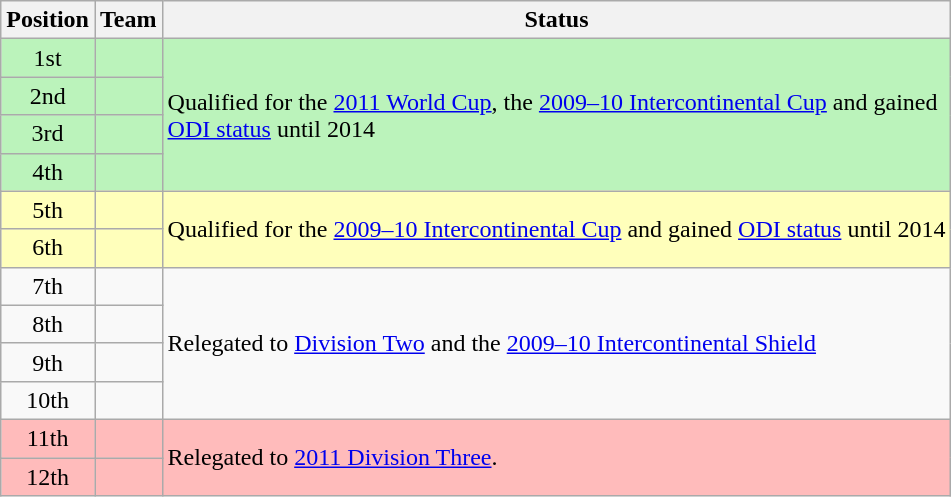<table class="wikitable">
<tr>
<th>Position</th>
<th>Team</th>
<th>Status</th>
</tr>
<tr style="background: #BBF3BB">
<td style="text-align:center;">1st</td>
<td></td>
<td rowspan=4>Qualified for the <a href='#'>2011 World Cup</a>, the <a href='#'>2009–10 Intercontinental Cup</a> and gained<br><a href='#'>ODI status</a> until 2014</td>
</tr>
<tr style="background: #BBF3BB">
<td style="text-align:center;">2nd</td>
<td></td>
</tr>
<tr style="background: #BBF3BB">
<td style="text-align:center;">3rd</td>
<td></td>
</tr>
<tr style="background: #BBF3BB">
<td style="text-align:center;">4th</td>
<td></td>
</tr>
<tr style="background:#ffb;">
<td style="text-align:center;">5th</td>
<td></td>
<td rowspan=2>Qualified for the <a href='#'>2009–10 Intercontinental Cup</a> and gained <a href='#'>ODI status</a> until 2014</td>
</tr>
<tr style="background:#ffb;">
<td style="text-align:center;">6th</td>
<td></td>
</tr>
<tr>
<td style="text-align:center;">7th</td>
<td></td>
<td rowspan=4>Relegated to <a href='#'>Division Two</a> and the <a href='#'>2009–10 Intercontinental Shield</a></td>
</tr>
<tr>
<td style="text-align:center;">8th</td>
<td></td>
</tr>
<tr>
<td style="text-align:center;">9th</td>
<td></td>
</tr>
<tr>
<td style="text-align:center;">10th</td>
<td></td>
</tr>
<tr style="background:#fbb;">
<td style="text-align:center;">11th</td>
<td></td>
<td rowspan=2>Relegated to <a href='#'>2011 Division Three</a>.</td>
</tr>
<tr style="background:#fbb;">
<td style="text-align:center;">12th</td>
<td></td>
</tr>
</table>
